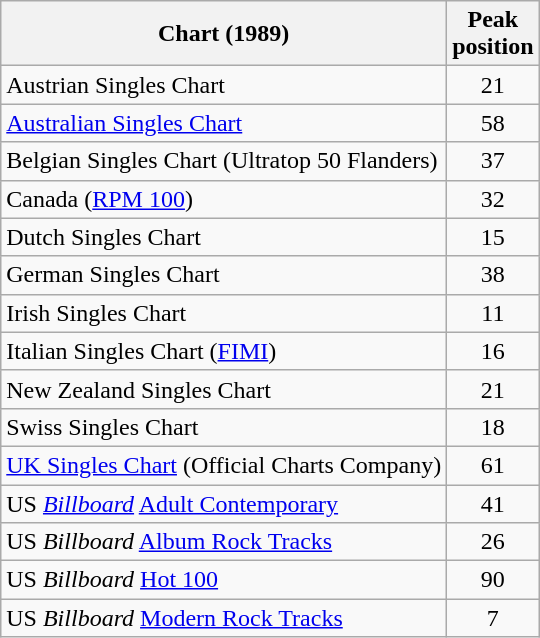<table class="wikitable sortable">
<tr>
<th>Chart (1989)</th>
<th>Peak<br>position</th>
</tr>
<tr>
<td align="left">Austrian Singles Chart</td>
<td style="text-align:center;">21</td>
</tr>
<tr>
<td align="left"><a href='#'>Australian Singles Chart</a></td>
<td style="text-align:center;">58</td>
</tr>
<tr>
<td align="left">Belgian Singles Chart (Ultratop 50 Flanders)</td>
<td style="text-align:center;">37</td>
</tr>
<tr>
<td align="left">Canada (<a href='#'>RPM 100</a>)</td>
<td style="text-align:center;">32</td>
</tr>
<tr>
<td align="left">Dutch Singles Chart</td>
<td style="text-align:center;">15</td>
</tr>
<tr>
<td align="left">German Singles Chart</td>
<td style="text-align:center;">38</td>
</tr>
<tr>
<td align="left">Irish Singles Chart</td>
<td style="text-align:center;">11</td>
</tr>
<tr>
<td align="left">Italian Singles Chart (<a href='#'>FIMI</a>)</td>
<td style="text-align:center;">16</td>
</tr>
<tr>
<td align="left">New Zealand Singles Chart</td>
<td style="text-align:center;">21</td>
</tr>
<tr>
<td align="left">Swiss Singles Chart</td>
<td style="text-align:center;">18</td>
</tr>
<tr>
<td align="left"><a href='#'>UK Singles Chart</a> (Official Charts Company)</td>
<td style="text-align:center;">61</td>
</tr>
<tr>
<td align="left">US <em><a href='#'>Billboard</a></em> <a href='#'>Adult Contemporary</a></td>
<td style="text-align:center;">41</td>
</tr>
<tr>
<td align="left">US <em>Billboard</em> <a href='#'>Album Rock Tracks</a></td>
<td style="text-align:center;">26</td>
</tr>
<tr>
<td align="left">US <em>Billboard</em> <a href='#'>Hot 100</a></td>
<td style="text-align:center;">90</td>
</tr>
<tr>
<td align="left">US <em>Billboard</em> <a href='#'>Modern Rock Tracks</a></td>
<td style="text-align:center;">7</td>
</tr>
</table>
